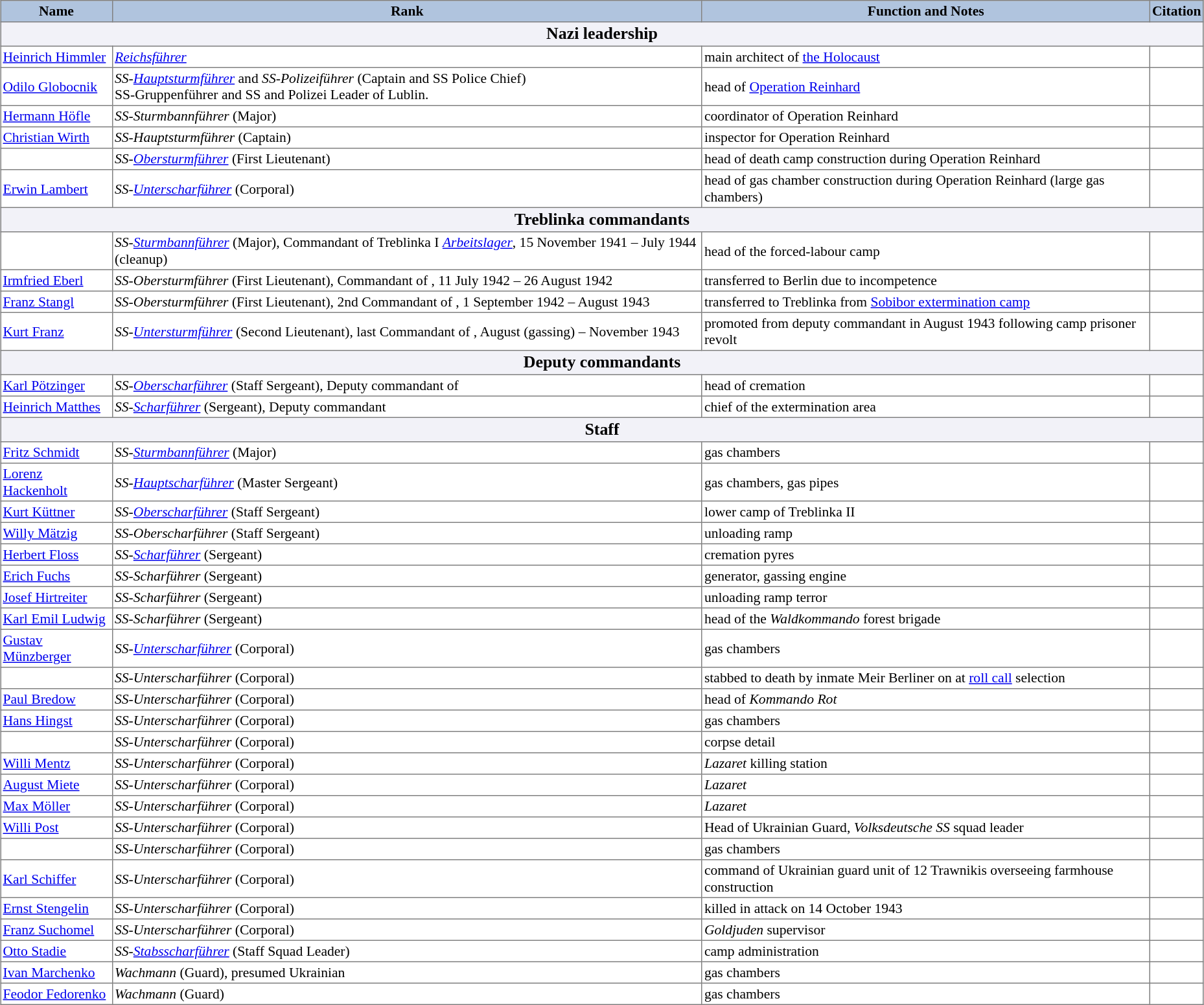<table width="98%" border="1" cellpadding="2" cellspacing="0" style="font-size: 90%; border: gray solid 1px; border-collapse: collapse; margin:1em auto;">
<tr>
<th style="background:#B0C4DE">Name</th>
<th style="background:#B0C4DE">Rank</th>
<th style="background:#B0C4DE">Function and Notes</th>
<th style="background:#B0C4DE">Citation</th>
</tr>
<tr>
<td style="background:#f2f2f8; text-align:center;" colspan="4"><big><strong>Nazi leadership</strong></big></td>
</tr>
<tr>
<td><a href='#'>Heinrich Himmler</a></td>
<td><em><a href='#'>Reichsführer</a></em></td>
<td>main architect of <a href='#'>the Holocaust</a></td>
<td></td>
</tr>
<tr>
<td><a href='#'>Odilo Globocnik</a></td>
<td><em>SS-<a href='#'>Hauptsturmführer</a></em> and <em>SS-Polizeiführer</em>  (Captain and SS Police Chief)<br>SS-Gruppenführer and SS and Polizei Leader of Lublin.</td>
<td>head of <a href='#'>Operation Reinhard</a></td>
<td></td>
</tr>
<tr>
<td><a href='#'>Hermann Höfle</a></td>
<td><em>SS-Sturmbannführer</em> (Major)</td>
<td>coordinator of Operation Reinhard</td>
<td></td>
</tr>
<tr>
<td><a href='#'>Christian Wirth</a></td>
<td><em>SS-Hauptsturmführer</em>  (Captain)</td>
<td>inspector for Operation Reinhard</td>
<td></td>
</tr>
<tr>
<td></td>
<td><em>SS-<a href='#'>Obersturmführer</a></em>  (First Lieutenant)</td>
<td>head of death camp construction during Operation Reinhard</td>
<td></td>
</tr>
<tr>
<td><a href='#'>Erwin Lambert</a></td>
<td><em>SS-<a href='#'>Unterscharführer</a></em> (Corporal)</td>
<td>head of gas chamber construction during Operation Reinhard (large gas chambers)</td>
<td></td>
</tr>
<tr>
<td style="background:#f2f2f8; text-align:center;" colspan="4"><big><strong>Treblinka commandants</strong></big></td>
</tr>
<tr>
<td></td>
<td><em>SS-<a href='#'>Sturmbannführer</a></em> (Major), Commandant of Treblinka I <em><a href='#'>Arbeitslager</a></em>, 15 November 1941 – July 1944 (cleanup)</td>
<td>head of the forced-labour camp</td>
<td></td>
</tr>
<tr>
<td><a href='#'>Irmfried Eberl</a></td>
<td><em>SS-Obersturmführer</em> (First Lieutenant), Commandant of , 11 July 1942 – 26 August 1942</td>
<td>transferred to Berlin due to incompetence</td>
<td></td>
</tr>
<tr>
<td><a href='#'>Franz Stangl</a></td>
<td><em>SS-Obersturmführer</em> (First Lieutenant), 2nd Commandant of , 1 September 1942 – August 1943</td>
<td>transferred to Treblinka from <a href='#'>Sobibor extermination camp</a></td>
<td></td>
</tr>
<tr>
<td><a href='#'>Kurt Franz</a></td>
<td><em>SS-<a href='#'>Untersturmführer</a></em> (Second Lieutenant), last Commandant of , August (gassing) – November 1943</td>
<td>promoted from deputy commandant in August 1943 following camp prisoner revolt</td>
<td></td>
</tr>
<tr>
<td style="background:#f2f2f8; text-align:center;" colspan="4"><big><strong>Deputy commandants</strong></big></td>
</tr>
<tr>
<td><a href='#'>Karl Pötzinger</a></td>
<td><em>SS-<a href='#'>Oberscharführer</a></em> (Staff Sergeant), Deputy commandant of </td>
<td>head of cremation</td>
<td></td>
</tr>
<tr>
<td><a href='#'>Heinrich Matthes</a></td>
<td><em>SS-<a href='#'>Scharführer</a></em> (Sergeant), Deputy commandant</td>
<td>chief of the extermination area</td>
<td></td>
</tr>
<tr>
<td style="background:#f2f2f8; text-align:center;" colspan="4"><big><strong>Staff</strong></big></td>
</tr>
<tr>
<td><a href='#'>Fritz Schmidt</a></td>
<td><em>SS-<a href='#'>Sturmbannführer</a></em> (Major)</td>
<td>gas chambers</td>
<td></td>
</tr>
<tr>
<td><a href='#'>Lorenz Hackenholt</a></td>
<td><em>SS-<a href='#'>Hauptscharführer</a></em> (Master Sergeant)</td>
<td>gas chambers, gas pipes</td>
<td></td>
</tr>
<tr>
<td><a href='#'>Kurt Küttner</a></td>
<td><em>SS-<a href='#'>Oberscharführer</a></em> (Staff Sergeant)</td>
<td>lower camp of Treblinka II</td>
<td></td>
</tr>
<tr>
<td><a href='#'>Willy Mätzig</a></td>
<td><em>SS-Oberscharführer</em> (Staff Sergeant)</td>
<td>unloading ramp</td>
<td></td>
</tr>
<tr>
<td><a href='#'>Herbert Floss</a></td>
<td><em>SS-<a href='#'>Scharführer</a></em> (Sergeant)</td>
<td>cremation pyres</td>
<td></td>
</tr>
<tr>
<td><a href='#'>Erich Fuchs</a></td>
<td><em>SS-Scharführer</em> (Sergeant)</td>
<td>generator, gassing engine</td>
<td></td>
</tr>
<tr>
<td><a href='#'>Josef Hirtreiter</a></td>
<td><em>SS-Scharführer</em> (Sergeant)</td>
<td>unloading ramp terror</td>
<td></td>
</tr>
<tr>
<td><a href='#'>Karl Emil Ludwig</a></td>
<td><em>SS-Scharführer</em> (Sergeant)</td>
<td>head of the <em>Waldkommando</em> forest brigade</td>
<td></td>
</tr>
<tr>
<td><a href='#'>Gustav Münzberger</a></td>
<td><em>SS-<a href='#'>Unterscharführer</a></em> (Corporal)</td>
<td>gas chambers</td>
<td></td>
</tr>
<tr>
<td></td>
<td><em>SS-Unterscharführer</em> (Corporal)</td>
<td>stabbed to death by inmate Meir Berliner on  at <a href='#'>roll call</a> selection</td>
<td></td>
</tr>
<tr>
<td><a href='#'>Paul Bredow</a></td>
<td><em>SS-Unterscharführer</em> (Corporal)</td>
<td>head of <em>Kommando Rot</em></td>
<td></td>
</tr>
<tr>
<td><a href='#'>Hans Hingst</a></td>
<td><em>SS-Unterscharführer</em> (Corporal)</td>
<td>gas chambers</td>
<td></td>
</tr>
<tr>
<td></td>
<td><em>SS-Unterscharführer</em> (Corporal)</td>
<td>corpse detail</td>
<td></td>
</tr>
<tr>
<td><a href='#'>Willi Mentz</a></td>
<td><em>SS-Unterscharführer</em> (Corporal)</td>
<td><em>Lazaret</em> killing station</td>
<td></td>
</tr>
<tr>
<td><a href='#'>August Miete</a></td>
<td><em>SS-Unterscharführer</em> (Corporal)</td>
<td><em>Lazaret</em></td>
<td></td>
</tr>
<tr>
<td><a href='#'>Max Möller</a></td>
<td><em>SS-Unterscharführer</em> (Corporal)</td>
<td><em>Lazaret</em></td>
<td></td>
</tr>
<tr>
<td><a href='#'>Willi Post</a></td>
<td><em>SS-Unterscharführer</em> (Corporal)</td>
<td>Head of Ukrainian Guard, <em>Volksdeutsche</em> <em>SS</em> squad leader</td>
<td></td>
</tr>
<tr>
<td></td>
<td><em>SS-Unterscharführer</em> (Corporal)</td>
<td>gas chambers</td>
<td></td>
</tr>
<tr>
<td><a href='#'>Karl Schiffer</a></td>
<td><em>SS-Unterscharführer</em> (Corporal)</td>
<td>command of Ukrainian guard unit of 12 Trawnikis overseeing farmhouse construction</td>
<td></td>
</tr>
<tr>
<td><a href='#'>Ernst Stengelin</a></td>
<td><em>SS-Unterscharführer</em> (Corporal)</td>
<td>killed in attack on 14 October 1943</td>
<td></td>
</tr>
<tr>
<td><a href='#'>Franz Suchomel</a></td>
<td><em>SS-Unterscharführer</em> (Corporal)</td>
<td><em>Goldjuden</em> supervisor</td>
<td></td>
</tr>
<tr>
<td><a href='#'>Otto Stadie</a></td>
<td><em>SS-<a href='#'>Stabsscharführer</a></em> (Staff Squad Leader)</td>
<td>camp administration</td>
<td></td>
</tr>
<tr>
<td><a href='#'>Ivan Marchenko</a></td>
<td><em>Wachmann</em> (Guard), presumed Ukrainian</td>
<td>gas chambers</td>
<td></td>
</tr>
<tr>
<td><a href='#'>Feodor Fedorenko</a></td>
<td><em>Wachmann</em> (Guard)</td>
<td>gas chambers</td>
<td></td>
</tr>
</table>
